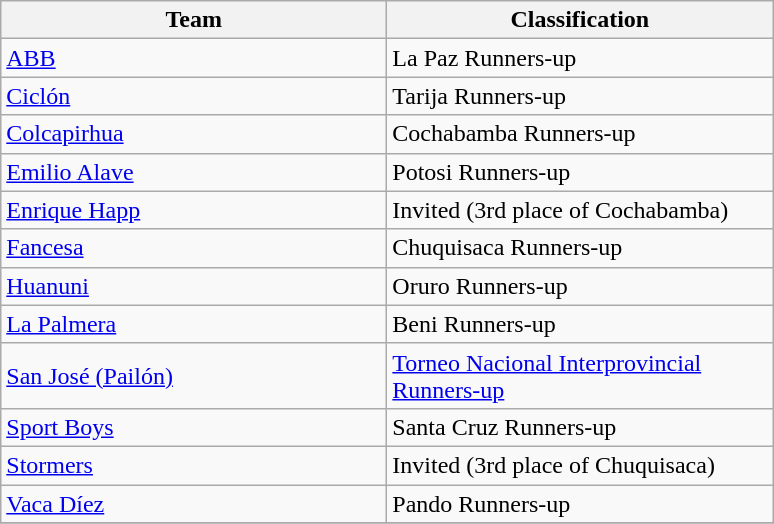<table class="wikitable sortable">
<tr>
<th width="250">Team</th>
<th width="250">Classification</th>
</tr>
<tr>
<td><a href='#'>ABB</a></td>
<td>La Paz Runners-up</td>
</tr>
<tr>
<td><a href='#'>Ciclón</a></td>
<td>Tarija Runners-up</td>
</tr>
<tr>
<td><a href='#'>Colcapirhua</a></td>
<td>Cochabamba Runners-up</td>
</tr>
<tr>
<td><a href='#'>Emilio Alave</a></td>
<td>Potosi Runners-up</td>
</tr>
<tr>
<td><a href='#'>Enrique Happ</a></td>
<td>Invited (3rd place of Cochabamba)</td>
</tr>
<tr>
<td><a href='#'>Fancesa</a></td>
<td>Chuquisaca Runners-up</td>
</tr>
<tr>
<td><a href='#'>Huanuni</a></td>
<td>Oruro Runners-up</td>
</tr>
<tr>
<td><a href='#'>La Palmera</a></td>
<td>Beni Runners-up</td>
</tr>
<tr>
<td><a href='#'>San José (Pailón)</a></td>
<td><a href='#'>Torneo Nacional Interprovincial Runners-up</a></td>
</tr>
<tr>
<td><a href='#'>Sport Boys</a></td>
<td>Santa Cruz Runners-up</td>
</tr>
<tr>
<td><a href='#'>Stormers</a></td>
<td>Invited (3rd place of Chuquisaca)</td>
</tr>
<tr>
<td><a href='#'>Vaca Díez</a></td>
<td>Pando Runners-up</td>
</tr>
<tr>
</tr>
</table>
